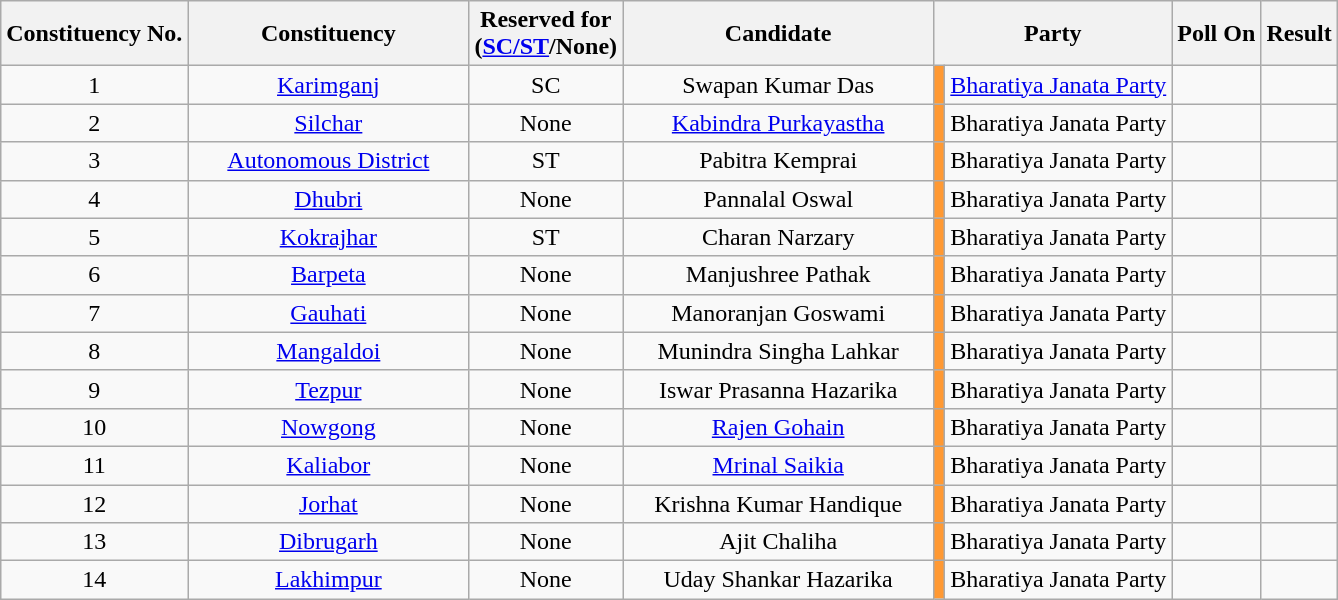<table class="wikitable sortable" style="text-align:center">
<tr>
<th>Constituency No.</th>
<th style="width:180px;">Constituency</th>
<th>Reserved for<br>(<a href='#'>SC/ST</a>/None)</th>
<th style="width:200px;">Candidate</th>
<th colspan="2">Party</th>
<th>Poll On</th>
<th>Result</th>
</tr>
<tr>
<td style="text-align:center;">1</td>
<td><a href='#'>Karimganj</a></td>
<td>SC</td>
<td>Swapan Kumar Das</td>
<td bgcolor=#FF9933></td>
<td><a href='#'>Bharatiya Janata Party</a></td>
<td></td>
<td></td>
</tr>
<tr>
<td style="text-align:center;">2</td>
<td><a href='#'>Silchar</a></td>
<td>None</td>
<td><a href='#'>Kabindra Purkayastha</a></td>
<td bgcolor=#FF9933></td>
<td>Bharatiya Janata Party</td>
<td></td>
<td></td>
</tr>
<tr>
<td style="text-align:center;">3</td>
<td><a href='#'>Autonomous District</a></td>
<td>ST</td>
<td>Pabitra Kemprai</td>
<td bgcolor=#FF9933></td>
<td>Bharatiya Janata Party</td>
<td></td>
<td></td>
</tr>
<tr>
<td style="text-align:center;">4</td>
<td><a href='#'>Dhubri</a></td>
<td>None</td>
<td>Pannalal Oswal</td>
<td bgcolor=#FF9933></td>
<td>Bharatiya Janata Party</td>
<td></td>
<td></td>
</tr>
<tr>
<td style="text-align:center;">5</td>
<td><a href='#'>Kokrajhar</a></td>
<td>ST</td>
<td>Charan Narzary</td>
<td bgcolor=#FF9933></td>
<td>Bharatiya Janata Party</td>
<td></td>
<td></td>
</tr>
<tr>
<td style="text-align:center;">6</td>
<td><a href='#'>Barpeta</a></td>
<td>None</td>
<td>Manjushree Pathak</td>
<td bgcolor=#FF9933></td>
<td>Bharatiya Janata Party</td>
<td></td>
<td></td>
</tr>
<tr>
<td style="text-align:center;">7</td>
<td><a href='#'>Gauhati</a></td>
<td>None</td>
<td>Manoranjan Goswami</td>
<td bgcolor=#FF9933></td>
<td>Bharatiya Janata Party</td>
<td></td>
<td></td>
</tr>
<tr>
<td style="text-align:center;">8</td>
<td><a href='#'>Mangaldoi</a></td>
<td>None</td>
<td>Munindra Singha Lahkar</td>
<td bgcolor=#FF9933></td>
<td>Bharatiya Janata Party</td>
<td></td>
<td></td>
</tr>
<tr>
<td style="text-align:center;">9</td>
<td><a href='#'>Tezpur</a></td>
<td>None</td>
<td>Iswar Prasanna Hazarika</td>
<td bgcolor=#FF9933></td>
<td>Bharatiya Janata Party</td>
<td></td>
<td></td>
</tr>
<tr>
<td style="text-align:center;">10</td>
<td><a href='#'>Nowgong</a></td>
<td>None</td>
<td><a href='#'>Rajen Gohain</a></td>
<td bgcolor=#FF9933></td>
<td>Bharatiya Janata Party</td>
<td></td>
<td></td>
</tr>
<tr>
<td style="text-align:center;">11</td>
<td><a href='#'>Kaliabor</a></td>
<td>None</td>
<td><a href='#'>Mrinal Saikia</a></td>
<td bgcolor=#FF9933></td>
<td>Bharatiya Janata Party</td>
<td></td>
<td></td>
</tr>
<tr>
<td style="text-align:center;">12</td>
<td><a href='#'>Jorhat</a></td>
<td>None</td>
<td>Krishna Kumar Handique</td>
<td bgcolor=#FF9933></td>
<td>Bharatiya Janata Party</td>
<td></td>
<td></td>
</tr>
<tr>
<td style="text-align:center;">13</td>
<td><a href='#'>Dibrugarh</a></td>
<td>None</td>
<td>Ajit Chaliha</td>
<td bgcolor=#FF9933></td>
<td>Bharatiya Janata Party</td>
<td></td>
<td></td>
</tr>
<tr>
<td style="text-align:center;">14</td>
<td><a href='#'>Lakhimpur</a></td>
<td>None</td>
<td>Uday Shankar Hazarika</td>
<td bgcolor=#FF9933></td>
<td>Bharatiya Janata Party</td>
<td></td>
<td></td>
</tr>
</table>
